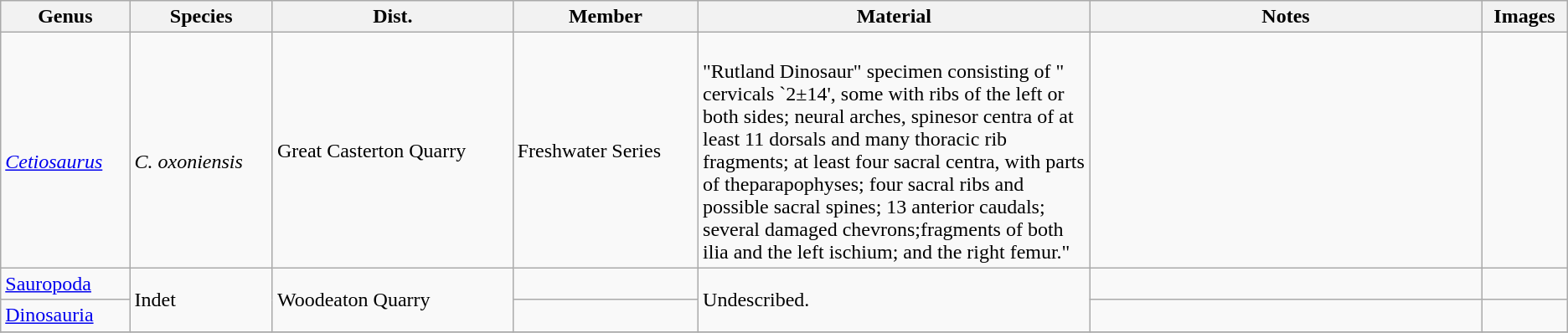<table class="wikitable" align="center" >
<tr>
<th>Genus</th>
<th>Species</th>
<th>Dist.</th>
<th>Member</th>
<th width="25%">Material</th>
<th width="25%">Notes</th>
<th>Images</th>
</tr>
<tr>
<td><br><em><a href='#'>Cetiosaurus</a></em></td>
<td><br><em>C. oxoniensis</em></td>
<td>Great Casterton Quarry</td>
<td>Freshwater Series</td>
<td><br>"Rutland Dinosaur" specimen consisting of " cervicals `2±14', some with ribs of the left or both sides; neural arches, spinesor centra of at least 11 dorsals and many thoracic rib fragments; at least four sacral centra, with parts of theparapophyses; four sacral ribs and possible sacral spines; 13 anterior caudals; several damaged chevrons;fragments of both ilia and the left ischium; and the right femur."</td>
<td></td>
<td><br></td>
</tr>
<tr>
<td><a href='#'>Sauropoda</a></td>
<td rowspan="2">Indet</td>
<td rowspan="2">Woodeaton Quarry</td>
<td></td>
<td rowspan="2">Undescribed.</td>
<td></td>
<td></td>
</tr>
<tr>
<td><a href='#'>Dinosauria</a></td>
<td></td>
<td></td>
<td></td>
</tr>
<tr>
</tr>
</table>
